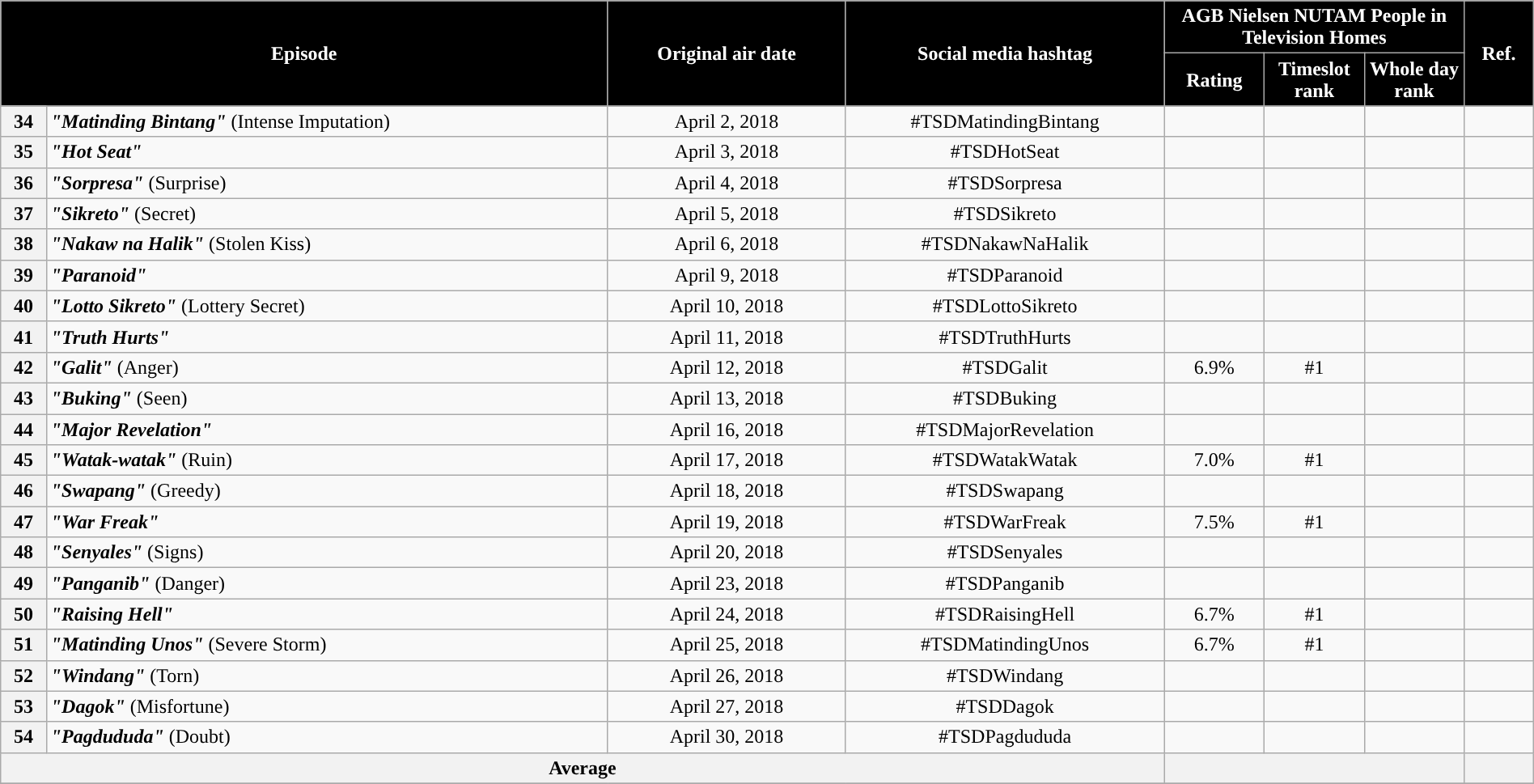<table class="wikitable" style="text-align:center; font-size:100%; line-height:18px;" width="100%">
<tr>
<th style="background-color:#000000; color:#ffffff;" colspan="2" rowspan="2">Episode</th>
<th style="background-color:#000000; color:white" rowspan="2">Original air date</th>
<th style="background-color:#000000; color:white" rowspan="2">Social media hashtag</th>
<th style="background-color:#000000; color:#ffffff;" colspan="3">AGB Nielsen NUTAM People in Television Homes</th>
<th style="background-color:#000000; color:#ffffff;" rowspan="2">Ref.</th>
</tr>
<tr>
<th style="background-color:#000000; width:75px; color:#ffffff;">Rating</th>
<th style="background-color:#000000; width:75px; color:#ffffff;">Timeslot<br>rank</th>
<th style="background-color:#000000; width:75px; color:#ffffff;">Whole day<br>rank</th>
</tr>
<tr>
<th>34</th>
<td style="text-align: left;"><strong><em>"Matinding Bintang"</em></strong> (Intense Imputation)</td>
<td>April 2, 2018</td>
<td>#TSDMatindingBintang</td>
<td></td>
<td></td>
<td></td>
<td></td>
</tr>
<tr>
<th>35</th>
<td style="text-align: left;"><strong><em>"Hot Seat"</em></strong></td>
<td>April 3, 2018</td>
<td>#TSDHotSeat</td>
<td></td>
<td></td>
<td></td>
<td></td>
</tr>
<tr>
<th>36</th>
<td style="text-align: left;"><strong><em>"Sorpresa"</em></strong> (Surprise)</td>
<td>April 4, 2018</td>
<td>#TSDSorpresa</td>
<td></td>
<td></td>
<td></td>
<td></td>
</tr>
<tr>
<th>37</th>
<td style="text-align: left;"><strong><em>"Sikreto"</em></strong> (Secret)</td>
<td>April 5, 2018</td>
<td>#TSDSikreto</td>
<td></td>
<td></td>
<td></td>
<td></td>
</tr>
<tr>
<th>38</th>
<td style="text-align: left;"><strong><em>"Nakaw na Halik"</em></strong> (Stolen Kiss)</td>
<td>April 6, 2018</td>
<td>#TSDNakawNaHalik</td>
<td></td>
<td></td>
<td></td>
<td></td>
</tr>
<tr>
<th>39</th>
<td style="text-align: left;"><strong><em>"Paranoid"</em></strong></td>
<td>April 9, 2018</td>
<td>#TSDParanoid</td>
<td></td>
<td></td>
<td></td>
<td></td>
</tr>
<tr>
<th>40</th>
<td style="text-align: left;"><strong><em>"Lotto Sikreto"</em></strong> (Lottery Secret)</td>
<td>April 10, 2018</td>
<td>#TSDLottoSikreto</td>
<td></td>
<td></td>
<td></td>
<td></td>
</tr>
<tr>
<th>41</th>
<td style="text-align: left;"><strong><em>"Truth Hurts"</em></strong></td>
<td>April 11, 2018</td>
<td>#TSDTruthHurts</td>
<td></td>
<td></td>
<td></td>
<td></td>
</tr>
<tr>
<th>42</th>
<td style="text-align: left;"><strong><em>"Galit"</em></strong> (Anger)</td>
<td>April 12, 2018</td>
<td>#TSDGalit</td>
<td>6.9%</td>
<td>#1</td>
<td></td>
<td></td>
</tr>
<tr>
<th>43</th>
<td style="text-align: left;"><strong><em>"Buking"</em></strong> (Seen)</td>
<td>April 13, 2018</td>
<td>#TSDBuking</td>
<td></td>
<td></td>
<td></td>
<td></td>
</tr>
<tr>
<th>44</th>
<td style="text-align: left;"><strong><em>"Major Revelation"</em></strong></td>
<td>April 16, 2018</td>
<td>#TSDMajorRevelation</td>
<td></td>
<td></td>
<td></td>
<td></td>
</tr>
<tr>
<th>45</th>
<td style="text-align: left;"><strong><em>"Watak-watak"</em></strong> (Ruin)</td>
<td>April 17, 2018</td>
<td>#TSDWatakWatak</td>
<td>7.0%</td>
<td>#1</td>
<td></td>
<td></td>
</tr>
<tr>
<th>46</th>
<td style="text-align: left;"><strong><em>"Swapang"</em></strong> (Greedy)</td>
<td>April 18, 2018</td>
<td>#TSDSwapang</td>
<td></td>
<td></td>
<td></td>
<td></td>
</tr>
<tr>
<th>47</th>
<td style="text-align: left;"><strong><em>"War Freak"</em></strong></td>
<td>April 19, 2018</td>
<td>#TSDWarFreak</td>
<td>7.5%</td>
<td>#1</td>
<td></td>
<td></td>
</tr>
<tr>
<th>48</th>
<td style="text-align: left;"><strong><em>"Senyales"</em></strong> (Signs)</td>
<td>April 20, 2018</td>
<td>#TSDSenyales</td>
<td></td>
<td></td>
<td></td>
<td></td>
</tr>
<tr>
<th>49</th>
<td style="text-align: left;"><strong><em>"Panganib"</em></strong> (Danger)</td>
<td>April 23, 2018</td>
<td>#TSDPanganib</td>
<td></td>
<td></td>
<td></td>
<td></td>
</tr>
<tr>
<th>50</th>
<td style="text-align: left;"><strong><em>"Raising Hell"</em></strong></td>
<td>April 24, 2018</td>
<td>#TSDRaisingHell</td>
<td>6.7%</td>
<td>#1</td>
<td></td>
<td></td>
</tr>
<tr>
<th>51</th>
<td style="text-align: left;"><strong><em>"Matinding Unos"</em></strong> (Severe Storm)</td>
<td>April 25, 2018</td>
<td>#TSDMatindingUnos</td>
<td>6.7%</td>
<td>#1</td>
<td></td>
<td></td>
</tr>
<tr>
<th>52</th>
<td style="text-align: left;"><strong><em>"Windang"</em></strong> (Torn)</td>
<td>April 26, 2018</td>
<td>#TSDWindang</td>
<td></td>
<td></td>
<td></td>
<td></td>
</tr>
<tr>
<th>53</th>
<td style="text-align: left;"><strong><em>"Dagok"</em></strong> (Misfortune)</td>
<td>April 27, 2018</td>
<td>#TSDDagok</td>
<td></td>
<td></td>
<td></td>
<td></td>
</tr>
<tr>
<th>54</th>
<td style="text-align: left;"><strong><em>"Pagdududa"</em></strong> (Doubt)</td>
<td>April 30, 2018</td>
<td>#TSDPagdududa</td>
<td></td>
<td></td>
<td></td>
<td></td>
</tr>
<tr>
<th colspan="4">Average</th>
<th colspan="3"></th>
<th></th>
</tr>
<tr>
</tr>
</table>
